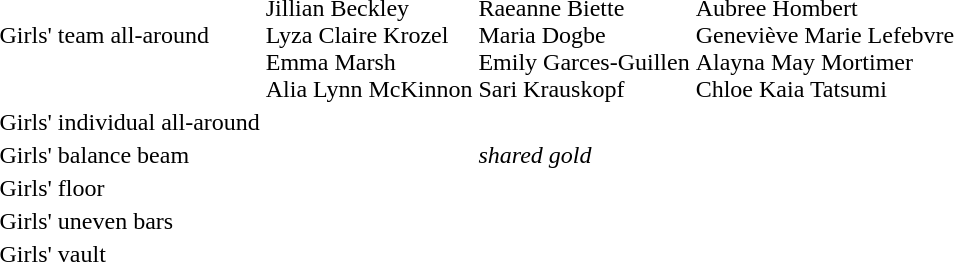<table>
<tr>
<td>Girls' team all-around</td>
<td nowrap><br>Jillian Beckley<br>Lyza Claire Krozel<br>Emma Marsh<br>Alia Lynn McKinnon</td>
<td nowrap><br>Raeanne Biette<br>Maria Dogbe<br>Emily Garces-Guillen<br>Sari Krauskopf</td>
<td nowrap><br>Aubree Hombert<br>Geneviève Marie Lefebvre<br>Alayna May Mortimer<br>Chloe Kaia Tatsumi</td>
</tr>
<tr>
<td>Girls' individual all-around</td>
<td></td>
<td></td>
<td></td>
</tr>
<tr>
<td rowspan=2>Girls' balance beam</td>
<td></td>
<td rowspan=2><em>shared gold</em></td>
<td rowspan=2></td>
</tr>
<tr>
<td></td>
</tr>
<tr>
<td>Girls' floor</td>
<td></td>
<td nowrap></td>
<td></td>
</tr>
<tr>
<td>Girls' uneven bars</td>
<td></td>
<td></td>
<td></td>
</tr>
<tr>
<td>Girls' vault</td>
<td></td>
<td></td>
<td></td>
</tr>
</table>
